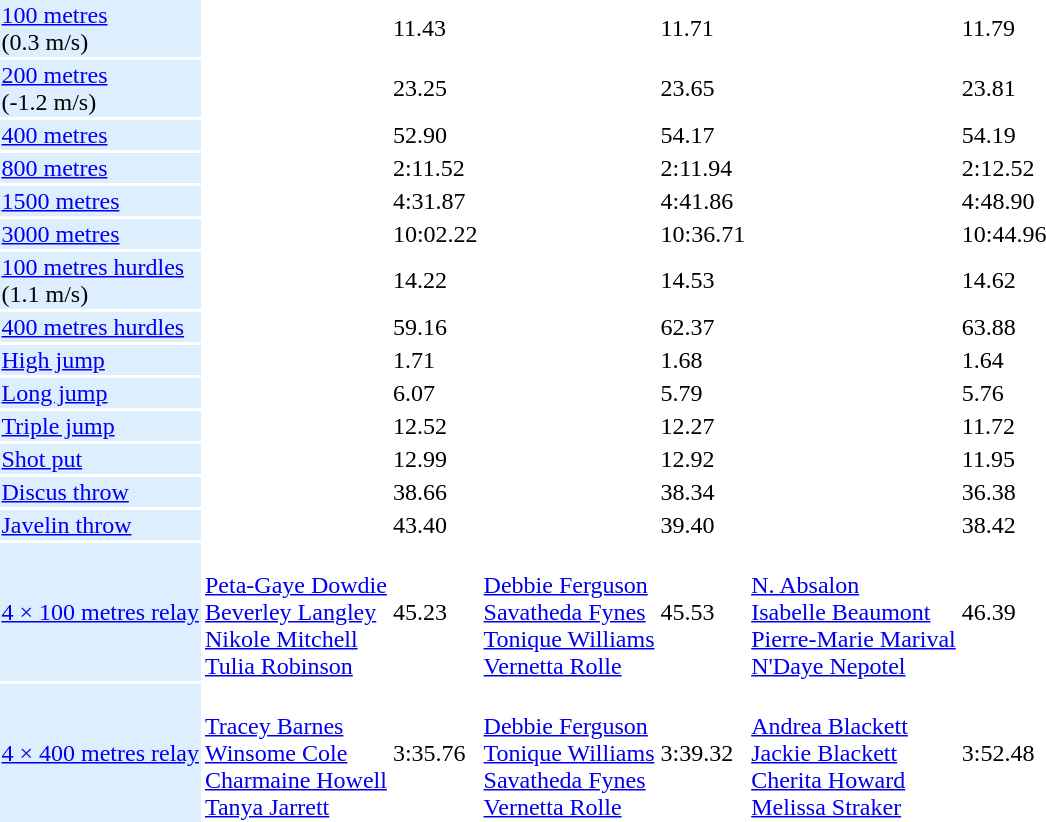<table>
<tr>
<td bgcolor = DDEEFF><a href='#'>100 metres</a> <br> (0.3 m/s)</td>
<td></td>
<td>11.43</td>
<td></td>
<td>11.71</td>
<td></td>
<td>11.79</td>
</tr>
<tr>
<td bgcolor = DDEEFF><a href='#'>200 metres</a> <br> (-1.2 m/s)</td>
<td></td>
<td>23.25</td>
<td></td>
<td>23.65</td>
<td></td>
<td>23.81</td>
</tr>
<tr>
<td bgcolor = DDEEFF><a href='#'>400 metres</a></td>
<td></td>
<td>52.90</td>
<td></td>
<td>54.17</td>
<td></td>
<td>54.19</td>
</tr>
<tr>
<td bgcolor = DDEEFF><a href='#'>800 metres</a></td>
<td></td>
<td>2:11.52</td>
<td></td>
<td>2:11.94</td>
<td></td>
<td>2:12.52</td>
</tr>
<tr>
<td bgcolor = DDEEFF><a href='#'>1500 metres</a></td>
<td></td>
<td>4:31.87</td>
<td></td>
<td>4:41.86</td>
<td></td>
<td>4:48.90</td>
</tr>
<tr>
<td bgcolor = DDEEFF><a href='#'>3000 metres</a></td>
<td></td>
<td>10:02.22</td>
<td></td>
<td>10:36.71</td>
<td></td>
<td>10:44.96</td>
</tr>
<tr>
<td bgcolor = DDEEFF><a href='#'>100 metres hurdles</a> <br> (1.1 m/s)</td>
<td></td>
<td>14.22</td>
<td></td>
<td>14.53</td>
<td></td>
<td>14.62</td>
</tr>
<tr>
<td bgcolor = DDEEFF><a href='#'>400 metres hurdles</a></td>
<td></td>
<td>59.16</td>
<td></td>
<td>62.37</td>
<td></td>
<td>63.88</td>
</tr>
<tr>
<td bgcolor = DDEEFF><a href='#'>High jump</a></td>
<td></td>
<td>1.71</td>
<td></td>
<td>1.68</td>
<td></td>
<td>1.64</td>
</tr>
<tr>
<td bgcolor = DDEEFF><a href='#'>Long jump</a></td>
<td></td>
<td>6.07</td>
<td></td>
<td>5.79</td>
<td></td>
<td>5.76</td>
</tr>
<tr>
<td bgcolor = DDEEFF><a href='#'>Triple jump</a></td>
<td></td>
<td>12.52</td>
<td></td>
<td>12.27</td>
<td></td>
<td>11.72</td>
</tr>
<tr>
<td bgcolor = DDEEFF><a href='#'>Shot put</a></td>
<td></td>
<td>12.99</td>
<td></td>
<td>12.92</td>
<td></td>
<td>11.95</td>
</tr>
<tr>
<td bgcolor = DDEEFF><a href='#'>Discus throw</a></td>
<td></td>
<td>38.66</td>
<td></td>
<td>38.34</td>
<td></td>
<td>36.38</td>
</tr>
<tr>
<td bgcolor = DDEEFF><a href='#'>Javelin throw</a></td>
<td></td>
<td>43.40</td>
<td></td>
<td>39.40</td>
<td></td>
<td>38.42</td>
</tr>
<tr>
<td bgcolor = DDEEFF><a href='#'>4 × 100 metres relay</a></td>
<td> <br> <a href='#'>Peta-Gaye Dowdie</a> <br> <a href='#'>Beverley Langley</a> <br> <a href='#'>Nikole Mitchell</a> <br> <a href='#'>Tulia Robinson</a></td>
<td>45.23</td>
<td> <br> <a href='#'>Debbie Ferguson</a> <br> <a href='#'>Savatheda Fynes</a> <br> <a href='#'>Tonique Williams</a> <br> <a href='#'>Vernetta Rolle</a></td>
<td>45.53</td>
<td> <br> <a href='#'>N. Absalon</a> <br> <a href='#'>Isabelle Beaumont</a> <br> <a href='#'>Pierre-Marie Marival</a> <br> <a href='#'>N'Daye Nepotel</a></td>
<td>46.39</td>
</tr>
<tr>
<td bgcolor = DDEEFF><a href='#'>4 × 400 metres relay</a></td>
<td> <br> <a href='#'>Tracey Barnes</a> <br> <a href='#'>Winsome Cole</a> <br> <a href='#'>Charmaine Howell</a> <br> <a href='#'>Tanya Jarrett</a></td>
<td>3:35.76</td>
<td> <br> <a href='#'>Debbie Ferguson</a> <br> <a href='#'>Tonique Williams</a> <br> <a href='#'>Savatheda Fynes</a> <br> <a href='#'>Vernetta Rolle</a></td>
<td>3:39.32</td>
<td> <br> <a href='#'>Andrea Blackett</a> <br> <a href='#'>Jackie Blackett</a> <br> <a href='#'>Cherita Howard</a> <br> <a href='#'>Melissa Straker</a></td>
<td>3:52.48</td>
</tr>
</table>
